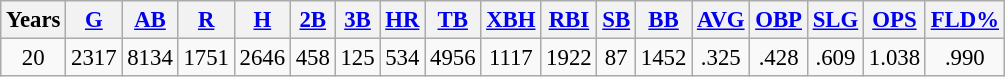<table class="wikitable" style="font-size:95%;text-align:center;">
<tr>
<th>Years</th>
<th><a href='#'>G</a></th>
<th><a href='#'>AB</a></th>
<th><a href='#'>R</a></th>
<th><a href='#'>H</a></th>
<th><a href='#'>2B</a></th>
<th><a href='#'>3B</a></th>
<th><a href='#'>HR</a></th>
<th><a href='#'>TB</a></th>
<th><a href='#'>XBH</a></th>
<th><a href='#'>RBI</a></th>
<th><a href='#'>SB</a></th>
<th><a href='#'>BB</a></th>
<th><a href='#'>AVG</a></th>
<th><a href='#'>OBP</a></th>
<th><a href='#'>SLG</a></th>
<th><a href='#'>OPS</a></th>
<th><a href='#'>FLD%</a></th>
</tr>
<tr>
<td>20</td>
<td>2317</td>
<td>8134</td>
<td>1751</td>
<td>2646</td>
<td>458</td>
<td>125</td>
<td>534</td>
<td>4956</td>
<td>1117</td>
<td>1922</td>
<td>87</td>
<td>1452</td>
<td>.325</td>
<td>.428</td>
<td>.609</td>
<td>1.038</td>
<td>.990</td>
</tr>
</table>
